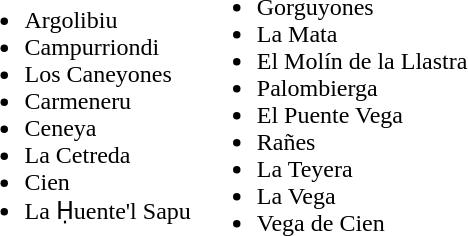<table border=0>
<tr>
<td><br><ul><li>Argolibiu</li><li>Campurriondi</li><li>Los Caneyones</li><li>Carmeneru</li><li>Ceneya</li><li>La Cetreda</li><li>Cien</li><li>La Ḥuente'l Sapu</li></ul></td>
<td><br><ul><li>Gorguyones</li><li>La Mata</li><li>El Molín de la Llastra</li><li>Palombierga</li><li>El Puente Vega</li><li>Rañes</li><li>La Teyera</li><li>La Vega</li><li>Vega de Cien</li></ul></td>
</tr>
</table>
